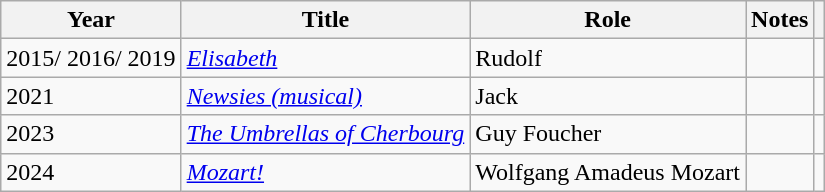<table class="wikitable">
<tr>
<th>Year</th>
<th>Title</th>
<th>Role</th>
<th>Notes</th>
<th></th>
</tr>
<tr>
<td>2015/ 2016/ 2019</td>
<td><a href='#'><em>Elisabeth</em></a></td>
<td>Rudolf</td>
<td></td>
<td></td>
</tr>
<tr>
<td>2021</td>
<td><em><a href='#'>Newsies (musical)</a></em></td>
<td>Jack</td>
<td></td>
<td></td>
</tr>
<tr>
<td>2023</td>
<td><em><a href='#'>The Umbrellas of Cherbourg</a></em></td>
<td>Guy Foucher</td>
<td></td>
<td></td>
</tr>
<tr>
<td>2024</td>
<td><em><a href='#'>Mozart!</a></em></td>
<td>Wolfgang Amadeus Mozart</td>
<td></td>
<td></td>
</tr>
</table>
